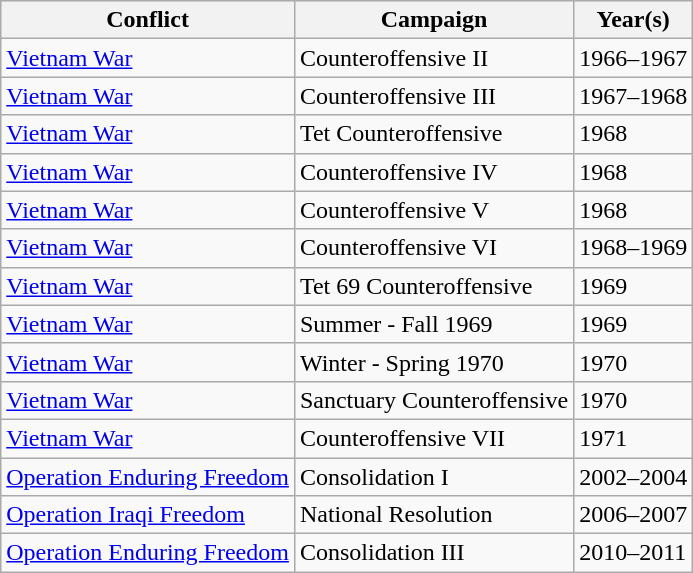<table class=wikitable>
<tr style="background:#efefef;">
<th>Conflict</th>
<th>Campaign</th>
<th>Year(s)</th>
</tr>
<tr>
<td><a href='#'>Vietnam War</a></td>
<td>Counteroffensive II</td>
<td>1966–1967</td>
</tr>
<tr>
<td><a href='#'>Vietnam War</a></td>
<td>Counteroffensive III</td>
<td>1967–1968</td>
</tr>
<tr>
<td><a href='#'>Vietnam War</a></td>
<td>Tet Counteroffensive</td>
<td>1968</td>
</tr>
<tr>
<td><a href='#'>Vietnam War</a></td>
<td>Counteroffensive IV</td>
<td>1968</td>
</tr>
<tr>
<td><a href='#'>Vietnam War</a></td>
<td>Counteroffensive V</td>
<td>1968</td>
</tr>
<tr>
<td><a href='#'>Vietnam War</a></td>
<td>Counteroffensive VI</td>
<td>1968–1969</td>
</tr>
<tr>
<td><a href='#'>Vietnam War</a></td>
<td>Tet 69 Counteroffensive</td>
<td>1969</td>
</tr>
<tr>
<td><a href='#'>Vietnam War</a></td>
<td>Summer - Fall 1969</td>
<td>1969</td>
</tr>
<tr>
<td><a href='#'>Vietnam War</a></td>
<td>Winter - Spring 1970</td>
<td>1970</td>
</tr>
<tr>
<td><a href='#'>Vietnam War</a></td>
<td>Sanctuary Counteroffensive</td>
<td>1970</td>
</tr>
<tr>
<td><a href='#'>Vietnam War</a></td>
<td>Counteroffensive VII</td>
<td>1971</td>
</tr>
<tr>
<td><a href='#'>Operation Enduring Freedom</a></td>
<td>Consolidation I</td>
<td>2002–2004</td>
</tr>
<tr>
<td><a href='#'>Operation Iraqi Freedom</a></td>
<td>National Resolution</td>
<td>2006–2007</td>
</tr>
<tr>
<td><a href='#'>Operation Enduring Freedom</a></td>
<td>Consolidation III</td>
<td>2010–2011</td>
</tr>
</table>
